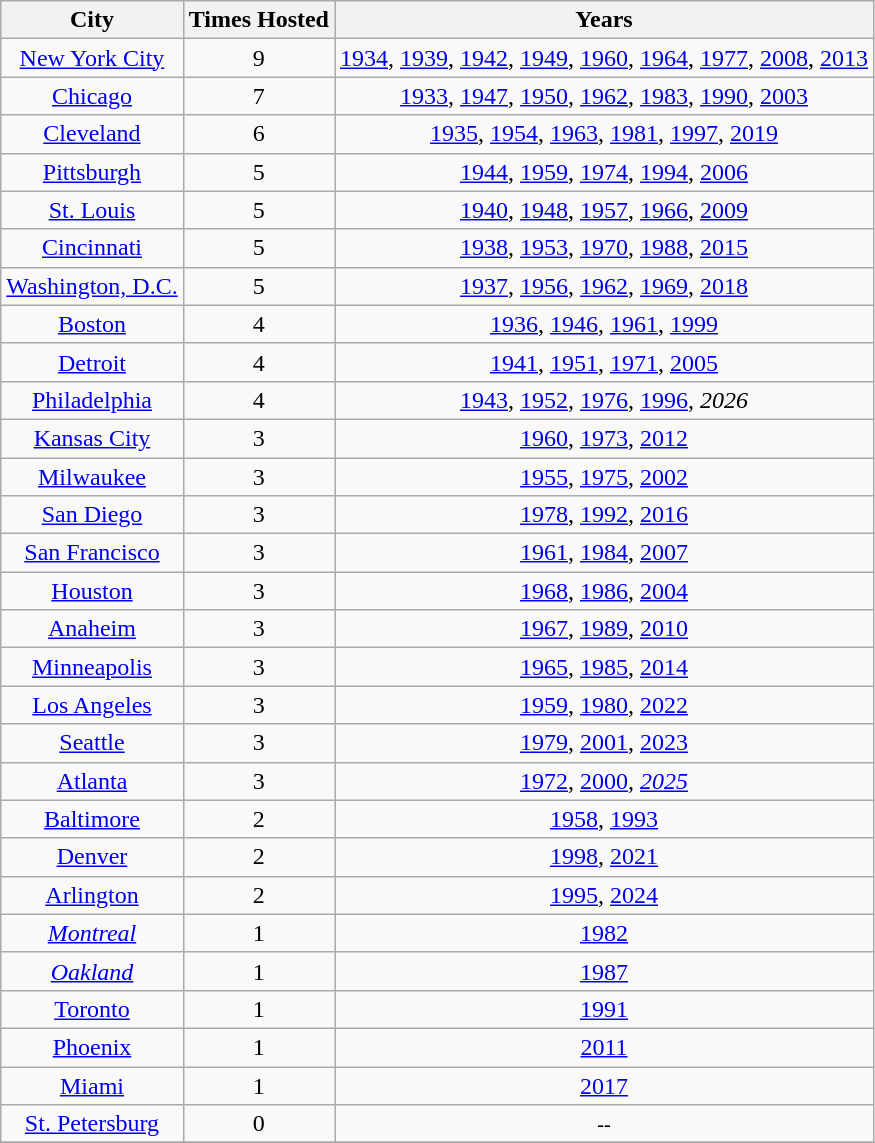<table class="wikitable sortable" style="text-align:center">
<tr>
<th>City</th>
<th>Times Hosted</th>
<th>Years</th>
</tr>
<tr>
<td><a href='#'>New York City</a></td>
<td>9</td>
<td><a href='#'>1934</a>, <a href='#'>1939</a>, <a href='#'>1942</a>, <a href='#'>1949</a>, <a href='#'>1960</a>, <a href='#'>1964</a>, <a href='#'>1977</a>, <a href='#'>2008</a>, <a href='#'>2013</a></td>
</tr>
<tr>
<td><a href='#'>Chicago</a></td>
<td>7</td>
<td><a href='#'>1933</a>, <a href='#'>1947</a>, <a href='#'>1950</a>, <a href='#'>1962</a>, <a href='#'>1983</a>, <a href='#'>1990</a>, <a href='#'>2003</a></td>
</tr>
<tr>
<td><a href='#'>Cleveland</a></td>
<td>6</td>
<td><a href='#'>1935</a>, <a href='#'>1954</a>, <a href='#'>1963</a>, <a href='#'>1981</a>, <a href='#'>1997</a>, <a href='#'>2019</a></td>
</tr>
<tr>
<td><a href='#'>Pittsburgh</a></td>
<td>5</td>
<td><a href='#'>1944</a>, <a href='#'>1959</a>, <a href='#'>1974</a>, <a href='#'>1994</a>, <a href='#'>2006</a></td>
</tr>
<tr>
<td><a href='#'>St. Louis</a></td>
<td>5</td>
<td><a href='#'>1940</a>, <a href='#'>1948</a>, <a href='#'>1957</a>, <a href='#'>1966</a>, <a href='#'>2009</a></td>
</tr>
<tr>
<td><a href='#'>Cincinnati</a></td>
<td>5</td>
<td><a href='#'>1938</a>, <a href='#'>1953</a>, <a href='#'>1970</a>, <a href='#'>1988</a>, <a href='#'>2015</a></td>
</tr>
<tr>
<td><a href='#'>Washington, D.C.</a></td>
<td>5</td>
<td><a href='#'>1937</a>, <a href='#'>1956</a>, <a href='#'>1962</a>, <a href='#'>1969</a>, <a href='#'>2018</a></td>
</tr>
<tr>
<td><a href='#'>Boston</a></td>
<td>4</td>
<td><a href='#'>1936</a>, <a href='#'>1946</a>, <a href='#'>1961</a>, <a href='#'>1999</a></td>
</tr>
<tr>
<td><a href='#'>Detroit</a></td>
<td>4</td>
<td><a href='#'>1941</a>, <a href='#'>1951</a>, <a href='#'>1971</a>, <a href='#'>2005</a></td>
</tr>
<tr>
<td><a href='#'>Philadelphia</a></td>
<td>4</td>
<td><a href='#'>1943</a>, <a href='#'>1952</a>, <a href='#'>1976</a>, <a href='#'>1996</a>, <em>2026</em></td>
</tr>
<tr>
<td><a href='#'>Kansas City</a></td>
<td>3</td>
<td><a href='#'>1960</a>, <a href='#'>1973</a>, <a href='#'>2012</a></td>
</tr>
<tr>
<td><a href='#'>Milwaukee</a></td>
<td>3</td>
<td><a href='#'>1955</a>, <a href='#'>1975</a>, <a href='#'>2002</a></td>
</tr>
<tr>
<td><a href='#'>San Diego</a></td>
<td>3</td>
<td><a href='#'>1978</a>, <a href='#'>1992</a>, <a href='#'>2016</a></td>
</tr>
<tr>
<td><a href='#'>San Francisco</a></td>
<td>3</td>
<td><a href='#'>1961</a>, <a href='#'>1984</a>, <a href='#'>2007</a></td>
</tr>
<tr>
<td><a href='#'>Houston</a></td>
<td>3</td>
<td><a href='#'>1968</a>, <a href='#'>1986</a>, <a href='#'>2004</a></td>
</tr>
<tr>
<td><a href='#'>Anaheim</a></td>
<td>3</td>
<td><a href='#'>1967</a>, <a href='#'>1989</a>, <a href='#'>2010</a></td>
</tr>
<tr>
<td><a href='#'>Minneapolis</a></td>
<td>3</td>
<td><a href='#'>1965</a>, <a href='#'>1985</a>, <a href='#'>2014</a></td>
</tr>
<tr>
<td><a href='#'>Los Angeles</a></td>
<td>3</td>
<td><a href='#'>1959</a>, <a href='#'>1980</a>, <a href='#'>2022</a></td>
</tr>
<tr>
<td><a href='#'>Seattle</a></td>
<td>3</td>
<td><a href='#'>1979</a>, <a href='#'>2001</a>, <a href='#'>2023</a></td>
</tr>
<tr>
<td><a href='#'>Atlanta</a></td>
<td>3</td>
<td><a href='#'>1972</a>, <a href='#'>2000</a>, <em><a href='#'>2025</a></em></td>
</tr>
<tr>
<td><a href='#'>Baltimore</a></td>
<td>2</td>
<td><a href='#'>1958</a>, <a href='#'>1993</a></td>
</tr>
<tr>
<td><a href='#'>Denver</a></td>
<td>2</td>
<td><a href='#'>1998</a>, <a href='#'>2021</a></td>
</tr>
<tr>
<td><a href='#'>Arlington</a></td>
<td>2</td>
<td><a href='#'>1995</a>, <a href='#'>2024</a></td>
</tr>
<tr>
<td><em><a href='#'>Montreal</a></em></td>
<td>1</td>
<td><a href='#'>1982</a></td>
</tr>
<tr>
<td><em><a href='#'>Oakland</a></em></td>
<td>1</td>
<td><a href='#'>1987</a></td>
</tr>
<tr>
<td><a href='#'>Toronto</a></td>
<td>1</td>
<td><a href='#'>1991</a></td>
</tr>
<tr>
<td><a href='#'>Phoenix</a></td>
<td>1</td>
<td><a href='#'>2011</a></td>
</tr>
<tr>
<td><a href='#'>Miami</a></td>
<td>1</td>
<td><a href='#'>2017</a></td>
</tr>
<tr>
<td><a href='#'>St. Petersburg</a></td>
<td>0</td>
<td><small>--</small> </td>
</tr>
<tr>
</tr>
</table>
